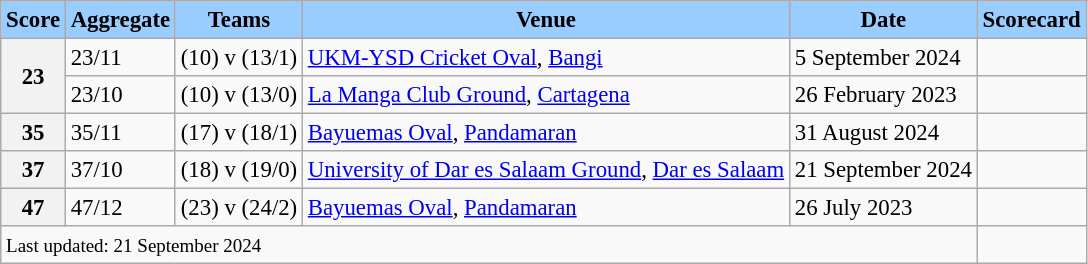<table class="wikitable defaultleft" style="font-size: 95%">
<tr>
<th style="background-color:#9cf;">Score</th>
<th style="background-color:#9cf;">Aggregate</th>
<th style="background-color:#9cf;">Teams</th>
<th style="background-color:#9cf;">Venue</th>
<th style="background-color:#9cf;">Date</th>
<th style="background-color:#9cf;">Scorecard</th>
</tr>
<tr>
<th rowspan=2>23</th>
<td>23/11</td>
<td> (10) v  (13/1)</td>
<td><a href='#'>UKM-YSD Cricket Oval</a>, <a href='#'>Bangi</a></td>
<td>5 September 2024</td>
<td></td>
</tr>
<tr>
<td>23/10</td>
<td> (10) v  (13/0)</td>
<td><a href='#'>La Manga Club Ground</a>, <a href='#'>Cartagena</a></td>
<td>26 February 2023</td>
<td></td>
</tr>
<tr>
<th>35</th>
<td>35/11</td>
<td> (17) v  (18/1)</td>
<td><a href='#'>Bayuemas Oval</a>, <a href='#'>Pandamaran</a></td>
<td>31 August 2024</td>
<td></td>
</tr>
<tr>
<th>37</th>
<td>37/10</td>
<td> (18) v  (19/0)</td>
<td><a href='#'>University of Dar es Salaam Ground</a>, <a href='#'>Dar es Salaam</a></td>
<td>21 September 2024</td>
<td></td>
</tr>
<tr>
<th>47</th>
<td>47/12</td>
<td> (23) v  (24/2)</td>
<td><a href='#'>Bayuemas Oval</a>, <a href='#'>Pandamaran</a></td>
<td>26 July 2023</td>
<td></td>
</tr>
<tr class=sortbottom>
<td colspan=5 style="text-align:left;"><small>Last updated: 21 September 2024</small></td>
</tr>
</table>
